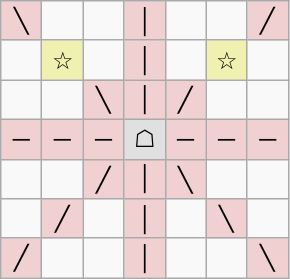<table border="1" class="wikitable">
<tr align=center>
<td width="20" style="background:#f0d0d0;">╲</td>
<td width="20"> </td>
<td width="20"> </td>
<td width="20" style="background:#f0d0d0;">│</td>
<td width="20"> </td>
<td width="20"> </td>
<td width="20" style="background:#f0d0d0;">╱</td>
</tr>
<tr align=center>
<td> </td>
<td style="background:#f0f0b0;">☆</td>
<td> </td>
<td style="background:#f0d0d0;">│</td>
<td> </td>
<td style="background:#f0f0b0;">☆</td>
<td> </td>
</tr>
<tr align=center>
<td> </td>
<td> </td>
<td style="background:#f0d0d0;">╲</td>
<td style="background:#f0d0d0;">│</td>
<td style="background:#f0d0d0;">╱</td>
<td> </td>
<td> </td>
</tr>
<tr align=center>
<td style="background:#f0d0d0;">─</td>
<td style="background:#f0d0d0;">─</td>
<td style="background:#f0d0d0;">─</td>
<td style="background:#e0e0e0;">☖</td>
<td style="background:#f0d0d0;">─</td>
<td style="background:#f0d0d0;">─</td>
<td style="background:#f0d0d0;">─</td>
</tr>
<tr align=center>
<td> </td>
<td> </td>
<td style="background:#f0d0d0;">╱</td>
<td style="background:#f0d0d0;">│</td>
<td style="background:#f0d0d0;">╲</td>
<td> </td>
<td> </td>
</tr>
<tr align=center>
<td> </td>
<td style="background:#f0d0d0;">╱</td>
<td> </td>
<td style="background:#f0d0d0;">│</td>
<td> </td>
<td style="background:#f0d0d0;">╲</td>
<td> </td>
</tr>
<tr align=center>
<td style="background:#f0d0d0;">╱</td>
<td> </td>
<td> </td>
<td style="background:#f0d0d0;">│</td>
<td> </td>
<td> </td>
<td style="background:#f0d0d0;">╲</td>
</tr>
</table>
